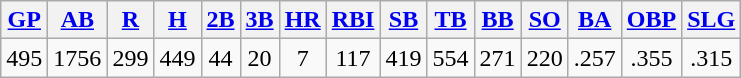<table class="wikitable">
<tr>
<th><a href='#'>GP</a></th>
<th><a href='#'>AB</a></th>
<th><a href='#'>R</a></th>
<th><a href='#'>H</a></th>
<th><a href='#'>2B</a></th>
<th><a href='#'>3B</a></th>
<th><a href='#'>HR</a></th>
<th><a href='#'>RBI</a></th>
<th><a href='#'>SB</a></th>
<th><a href='#'>TB</a></th>
<th><a href='#'>BB</a></th>
<th><a href='#'>SO</a></th>
<th><a href='#'>BA</a></th>
<th><a href='#'>OBP</a></th>
<th><a href='#'>SLG</a></th>
</tr>
<tr align=center>
<td>495</td>
<td>1756</td>
<td>299</td>
<td>449</td>
<td>44</td>
<td>20</td>
<td>7</td>
<td>117</td>
<td>419</td>
<td>554</td>
<td>271</td>
<td>220</td>
<td>.257</td>
<td>.355</td>
<td>.315</td>
</tr>
</table>
